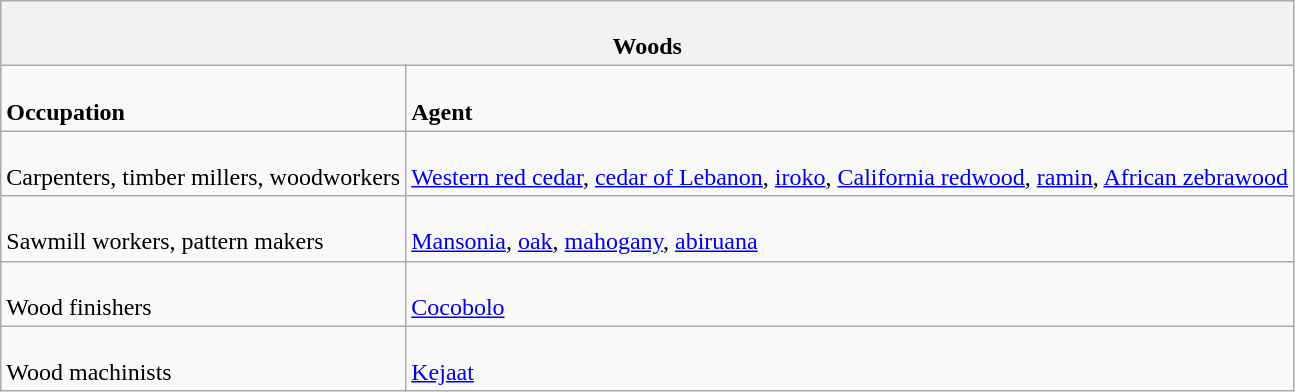<table class="wikitable">
<tr>
<th colspan=2><br><strong>Woods</strong></th>
</tr>
<tr>
<td><br><strong>Occupation</strong></td>
<td><br><strong>Agent</strong></td>
</tr>
<tr>
<td><br>Carpenters, timber millers, woodworkers</td>
<td><br><a href='#'>Western red cedar</a>, <a href='#'>cedar of Lebanon</a>, <a href='#'>iroko</a>, <a href='#'>California redwood</a>, <a href='#'>ramin</a>, <a href='#'>African zebrawood</a></td>
</tr>
<tr>
<td><br>Sawmill workers, pattern makers</td>
<td><br><a href='#'>Mansonia</a>, <a href='#'>oak</a>, <a href='#'>mahogany</a>, <a href='#'>abiruana</a></td>
</tr>
<tr>
<td><br>Wood finishers</td>
<td><br><a href='#'>Cocobolo</a></td>
</tr>
<tr>
<td><br>Wood machinists</td>
<td><br><a href='#'>Kejaat</a></td>
</tr>
</table>
